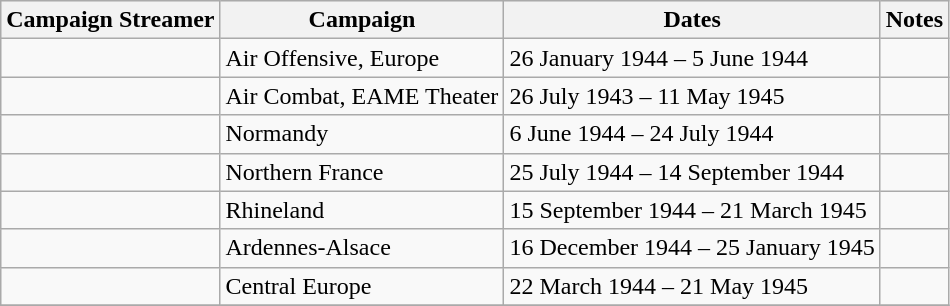<table class="wikitable">
<tr style="background:#efefef;">
<th>Campaign Streamer</th>
<th>Campaign</th>
<th>Dates</th>
<th>Notes</th>
</tr>
<tr>
<td></td>
<td>Air Offensive, Europe</td>
<td>26 January 1944 – 5 June 1944</td>
<td></td>
</tr>
<tr>
<td></td>
<td>Air Combat, EAME Theater</td>
<td>26 July 1943 – 11 May 1945</td>
<td></td>
</tr>
<tr>
<td></td>
<td>Normandy</td>
<td>6 June 1944 – 24 July 1944</td>
<td></td>
</tr>
<tr>
<td></td>
<td>Northern France</td>
<td>25 July 1944 – 14 September 1944</td>
<td></td>
</tr>
<tr>
<td></td>
<td>Rhineland</td>
<td>15 September 1944 – 21 March 1945</td>
<td></td>
</tr>
<tr>
<td></td>
<td>Ardennes-Alsace</td>
<td>16 December 1944 – 25 January 1945</td>
<td></td>
</tr>
<tr>
<td></td>
<td>Central Europe</td>
<td>22 March 1944 – 21 May 1945</td>
<td></td>
</tr>
<tr>
</tr>
</table>
